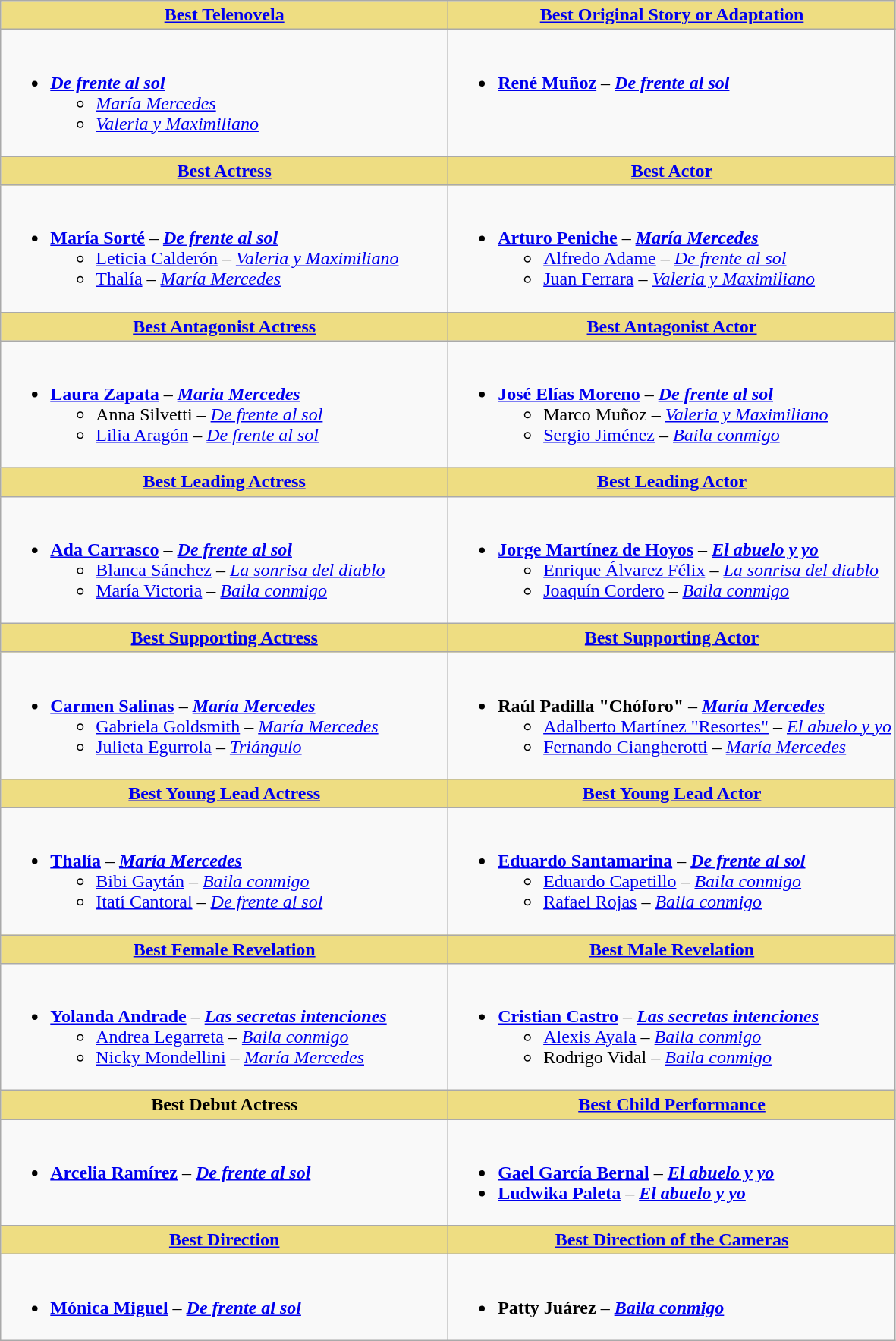<table class="wikitable">
<tr>
<th style="background:#EEDD82; width:50%"><a href='#'>Best Telenovela</a></th>
<th style="background:#EEDD82; width:50%"><a href='#'>Best Original Story or Adaptation</a></th>
</tr>
<tr>
<td valign="top"><br><ul><li><strong><em><a href='#'>De frente al sol</a></em></strong><ul><li><em><a href='#'>María Mercedes</a></em></li><li><em><a href='#'>Valeria y Maximiliano</a></em></li></ul></li></ul></td>
<td valign="top"><br><ul><li><strong><a href='#'>René Muñoz</a></strong> – <strong><em><a href='#'>De frente al sol</a></em></strong></li></ul></td>
</tr>
<tr>
<th style="background:#EEDD82; width:50%"><a href='#'>Best Actress</a></th>
<th style="background:#EEDD82; width:50%"><a href='#'>Best Actor</a></th>
</tr>
<tr>
<td valign="top"><br><ul><li><strong><a href='#'>María Sorté</a></strong> – <strong><em><a href='#'>De frente al sol</a></em></strong><ul><li><a href='#'>Leticia Calderón</a> – <em><a href='#'>Valeria y Maximiliano</a></em></li><li><a href='#'>Thalía</a> – <em><a href='#'>María Mercedes</a></em></li></ul></li></ul></td>
<td valign="top"><br><ul><li><strong><a href='#'>Arturo Peniche</a></strong> – <strong><em><a href='#'>María Mercedes</a></em></strong><ul><li><a href='#'>Alfredo Adame</a> – <em><a href='#'>De frente al sol</a></em></li><li><a href='#'>Juan Ferrara</a> – <em><a href='#'>Valeria y Maximiliano</a></em></li></ul></li></ul></td>
</tr>
<tr>
<th style="background:#EEDD82; width:50%"><a href='#'>Best Antagonist Actress</a></th>
<th style="background:#EEDD82; width:50%"><a href='#'>Best Antagonist Actor</a></th>
</tr>
<tr>
<td valign="top"><br><ul><li><strong><a href='#'>Laura Zapata</a></strong> – <strong><em><a href='#'>Maria Mercedes</a></em></strong><ul><li>Anna Silvetti – <em><a href='#'>De frente al sol</a></em></li><li><a href='#'>Lilia Aragón</a> – <em><a href='#'>De frente al sol</a></em></li></ul></li></ul></td>
<td valign="top"><br><ul><li><strong><a href='#'>José Elías Moreno</a></strong> – <strong><em><a href='#'>De frente al sol</a></em></strong><ul><li>Marco Muñoz – <em><a href='#'>Valeria y Maximiliano</a></em></li><li><a href='#'>Sergio Jiménez</a> – <em><a href='#'>Baila conmigo</a></em></li></ul></li></ul></td>
</tr>
<tr>
<th style="background:#EEDD82; width:50%"><a href='#'>Best Leading Actress</a></th>
<th style="background:#EEDD82; width:50%"><a href='#'>Best Leading Actor</a></th>
</tr>
<tr>
<td valign="top"><br><ul><li><strong><a href='#'>Ada Carrasco</a></strong> – <strong><em><a href='#'>De frente al sol</a></em></strong><ul><li><a href='#'>Blanca Sánchez</a> – <em><a href='#'>La sonrisa del diablo</a></em></li><li><a href='#'>María Victoria</a> – <em><a href='#'>Baila conmigo</a></em></li></ul></li></ul></td>
<td valign="top"><br><ul><li><strong><a href='#'>Jorge Martínez de Hoyos</a></strong> – <strong><em><a href='#'>El abuelo y yo</a></em></strong><ul><li><a href='#'>Enrique Álvarez Félix</a> – <em><a href='#'>La sonrisa del diablo</a></em></li><li><a href='#'>Joaquín Cordero</a> – <em><a href='#'>Baila conmigo</a></em></li></ul></li></ul></td>
</tr>
<tr>
<th style="background:#EEDD82; width:50%"><a href='#'>Best Supporting Actress</a></th>
<th style="background:#EEDD82; width:50%"><a href='#'>Best Supporting Actor</a></th>
</tr>
<tr>
<td valign="top"><br><ul><li><strong><a href='#'>Carmen Salinas</a></strong> – <strong><em><a href='#'>María Mercedes</a></em></strong><ul><li><a href='#'>Gabriela Goldsmith</a> – <em><a href='#'>María Mercedes</a></em></li><li><a href='#'>Julieta Egurrola</a> – <em><a href='#'>Triángulo</a></em></li></ul></li></ul></td>
<td valign="top"><br><ul><li><strong>Raúl Padilla "Chóforo"</strong> – <strong><em><a href='#'>María Mercedes</a></em></strong><ul><li><a href='#'>Adalberto Martínez "Resortes"</a> – <em><a href='#'>El abuelo y yo</a></em></li><li><a href='#'>Fernando Ciangherotti</a> – <em><a href='#'>María Mercedes</a></em></li></ul></li></ul></td>
</tr>
<tr>
<th style="background:#EEDD82; width:50%"><a href='#'>Best Young Lead Actress</a></th>
<th style="background:#EEDD82; width:50%"><a href='#'>Best Young Lead Actor</a></th>
</tr>
<tr>
<td valign="top"><br><ul><li><strong><a href='#'>Thalía</a></strong> – <strong><em><a href='#'>María Mercedes</a></em></strong><ul><li><a href='#'>Bibi Gaytán</a> – <em><a href='#'>Baila conmigo</a></em></li><li><a href='#'>Itatí Cantoral</a> – <em><a href='#'>De frente al sol</a></em></li></ul></li></ul></td>
<td valign="top"><br><ul><li><strong><a href='#'>Eduardo Santamarina</a></strong> – <strong><em><a href='#'>De frente al sol</a></em></strong><ul><li><a href='#'>Eduardo Capetillo</a> – <em><a href='#'>Baila conmigo</a></em></li><li><a href='#'>Rafael Rojas</a> – <em><a href='#'>Baila conmigo</a></em></li></ul></li></ul></td>
</tr>
<tr>
<th style="background:#EEDD82; width:50%"><a href='#'>Best Female Revelation</a></th>
<th style="background:#EEDD82; width:50%"><a href='#'>Best Male Revelation</a></th>
</tr>
<tr>
<td valign="top"><br><ul><li><strong><a href='#'>Yolanda Andrade</a></strong> – <strong><em><a href='#'>Las secretas intenciones</a></em></strong><ul><li><a href='#'>Andrea Legarreta</a> – <em><a href='#'>Baila conmigo</a></em></li><li><a href='#'>Nicky Mondellini</a> – <em><a href='#'>María Mercedes</a></em></li></ul></li></ul></td>
<td valign="top"><br><ul><li><strong><a href='#'>Cristian Castro</a></strong> – <strong><em><a href='#'>Las secretas intenciones</a></em></strong><ul><li><a href='#'>Alexis Ayala</a> – <em><a href='#'>Baila conmigo</a></em></li><li>Rodrigo Vidal – <em><a href='#'>Baila conmigo</a></em></li></ul></li></ul></td>
</tr>
<tr>
<th style="background:#EEDD82; width:50%">Best Debut Actress</th>
<th style="background:#EEDD82; width:50%"><a href='#'>Best Child Performance</a></th>
</tr>
<tr>
<td valign="top"><br><ul><li><strong><a href='#'>Arcelia Ramírez</a></strong> – <strong><em><a href='#'>De frente al sol</a></em></strong></li></ul></td>
<td valign="top"><br><ul><li><strong><a href='#'>Gael García Bernal</a></strong> – <strong><em><a href='#'>El abuelo y yo</a></em></strong></li><li><strong><a href='#'>Ludwika Paleta</a></strong> – <strong><em><a href='#'>El abuelo y yo</a></em></strong></li></ul></td>
</tr>
<tr>
<th style="background:#EEDD82; width:50%"><a href='#'>Best Direction</a></th>
<th style="background:#EEDD82; width:50%"><a href='#'>Best Direction of the Cameras</a></th>
</tr>
<tr>
<td valign="top"><br><ul><li><strong><a href='#'>Mónica Miguel</a></strong> – <strong><em><a href='#'>De frente al sol</a></em></strong></li></ul></td>
<td valign="top"><br><ul><li><strong>Patty Juárez</strong> – <strong><em><a href='#'>Baila conmigo</a></em></strong></li></ul></td>
</tr>
</table>
